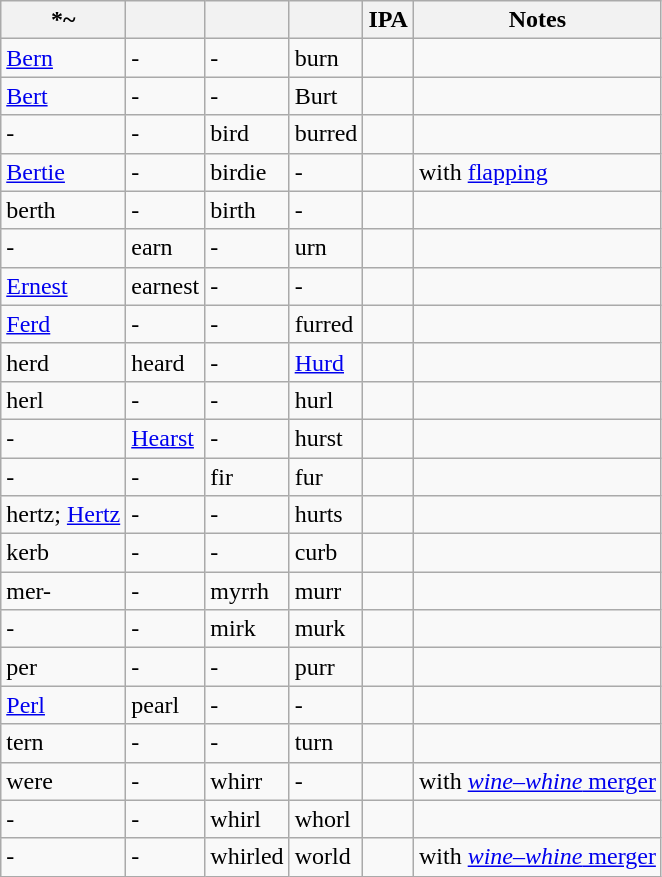<table class="wikitable sortable mw-collapsible mw-collapsed">
<tr>
<th>*~</th>
<th></th>
<th></th>
<th></th>
<th>IPA</th>
<th>Notes</th>
</tr>
<tr>
<td><a href='#'>Bern</a></td>
<td>-</td>
<td>-</td>
<td>burn</td>
<td></td>
<td></td>
</tr>
<tr>
<td><a href='#'>Bert</a></td>
<td>-</td>
<td>-</td>
<td>Burt</td>
<td></td>
<td></td>
</tr>
<tr>
<td>-</td>
<td>-</td>
<td>bird</td>
<td>burred</td>
<td></td>
<td></td>
</tr>
<tr>
<td><a href='#'>Bertie</a></td>
<td>-</td>
<td>birdie</td>
<td>-</td>
<td></td>
<td>with <a href='#'>flapping</a></td>
</tr>
<tr>
<td>berth</td>
<td>-</td>
<td>birth</td>
<td>-</td>
<td></td>
<td></td>
</tr>
<tr>
<td>-</td>
<td>earn</td>
<td>-</td>
<td>urn</td>
<td></td>
<td></td>
</tr>
<tr>
<td><a href='#'>Ernest</a></td>
<td>earnest</td>
<td>-</td>
<td>-</td>
<td></td>
<td></td>
</tr>
<tr>
<td><a href='#'>Ferd</a></td>
<td>-</td>
<td>-</td>
<td>furred</td>
<td></td>
<td></td>
</tr>
<tr>
<td>herd</td>
<td>heard</td>
<td>-</td>
<td><a href='#'>Hurd</a></td>
<td></td>
<td></td>
</tr>
<tr>
<td>herl</td>
<td>-</td>
<td>-</td>
<td>hurl</td>
<td></td>
<td></td>
</tr>
<tr>
<td>-</td>
<td><a href='#'>Hearst</a></td>
<td>-</td>
<td>hurst</td>
<td></td>
<td></td>
</tr>
<tr>
<td>-</td>
<td>-</td>
<td>fir</td>
<td>fur</td>
<td></td>
<td></td>
</tr>
<tr>
<td>hertz; <a href='#'>Hertz</a></td>
<td>-</td>
<td>-</td>
<td>hurts</td>
<td></td>
<td></td>
</tr>
<tr>
<td>kerb</td>
<td>-</td>
<td>-</td>
<td>curb</td>
<td></td>
<td></td>
</tr>
<tr>
<td>mer-</td>
<td>-</td>
<td>myrrh</td>
<td>murr</td>
<td></td>
<td></td>
</tr>
<tr>
<td>-</td>
<td>-</td>
<td>mirk</td>
<td>murk</td>
<td></td>
<td></td>
</tr>
<tr>
<td>per</td>
<td>-</td>
<td>-</td>
<td>purr</td>
<td></td>
<td></td>
</tr>
<tr>
<td><a href='#'>Perl</a></td>
<td>pearl</td>
<td>-</td>
<td>-</td>
<td></td>
<td></td>
</tr>
<tr>
<td>tern</td>
<td>-</td>
<td>-</td>
<td>turn</td>
<td></td>
<td></td>
</tr>
<tr>
<td>were</td>
<td>-</td>
<td>whirr</td>
<td>-</td>
<td></td>
<td>with <a href='#'><em>wine</em>–<em>whine</em> merger</a></td>
</tr>
<tr>
<td>-</td>
<td>-</td>
<td>whirl</td>
<td>whorl</td>
<td></td>
<td></td>
</tr>
<tr>
<td>-</td>
<td>-</td>
<td>whirled</td>
<td>world</td>
<td></td>
<td>with <a href='#'><em>wine</em>–<em>whine</em> merger</a></td>
</tr>
</table>
